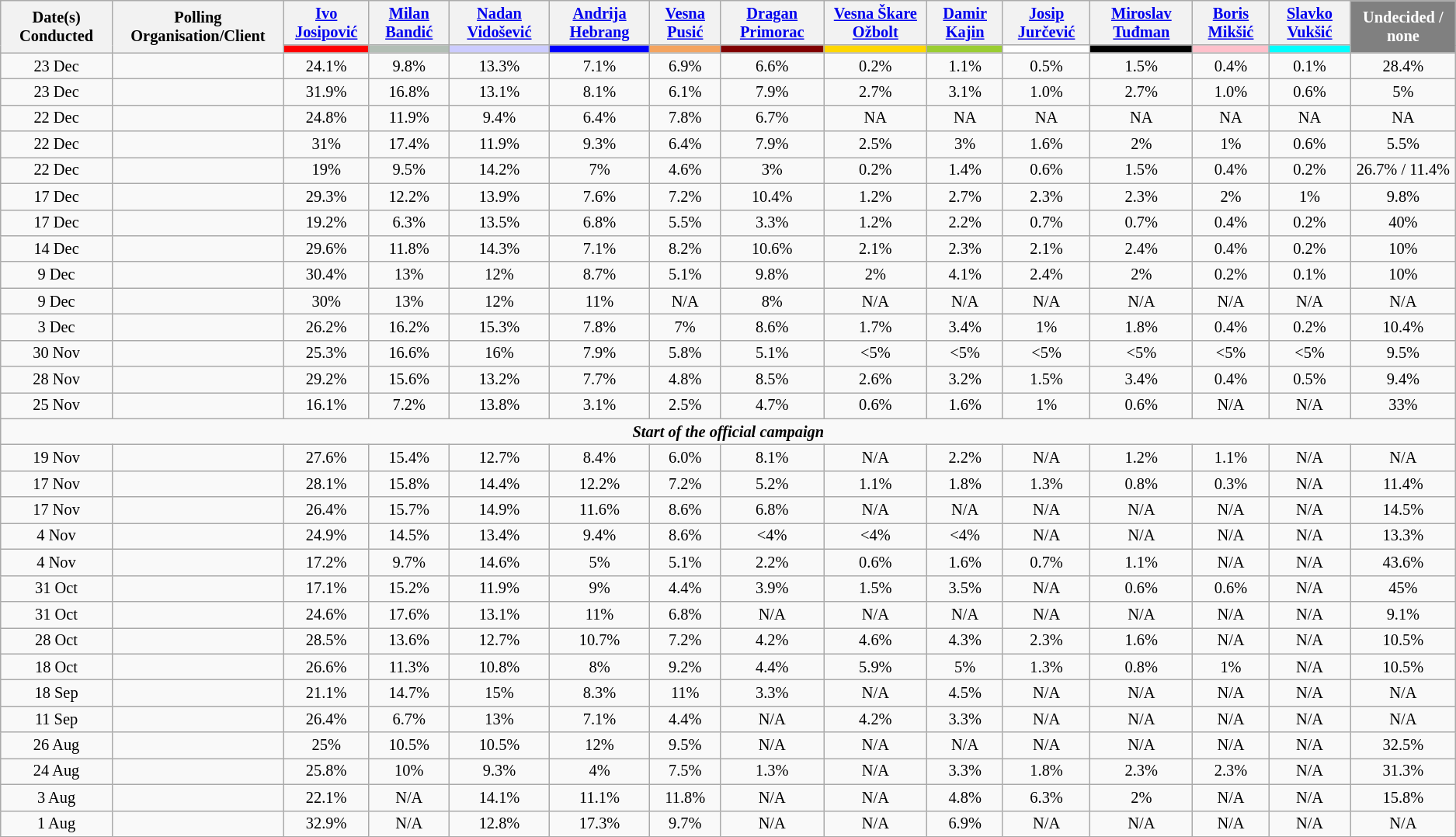<table class="wikitable" style="text-align:center;font-size:85%;">
<tr>
<th rowspan=2>Date(s) Conducted</th>
<th rowspan=2>Polling Organisation/Client</th>
<th><a href='#'>Ivo Josipović</a></th>
<th><a href='#'>Milan Bandić</a></th>
<th><a href='#'>Nadan Vidošević</a></th>
<th><a href='#'>Andrija Hebrang</a></th>
<th><a href='#'>Vesna Pusić</a></th>
<th><a href='#'>Dragan Primorac</a></th>
<th><a href='#'>Vesna Škare Ožbolt</a></th>
<th><a href='#'>Damir Kajin</a></th>
<th><a href='#'>Josip Jurčević</a></th>
<th><a href='#'>Miroslav Tuđman</a></th>
<th><a href='#'>Boris Mikšić</a></th>
<th><a href='#'>Slavko Vukšić</a></th>
<th rowspan="2" style="background:gray; color:white;">Undecided / none</th>
</tr>
<tr>
<td style="background: red"></td>
<td style="background: #B2BEB5"></td>
<td style="background:#ccf;"></td>
<td style="background: blue"></td>
<td style="background: sandybrown"></td>
<td style="background:maroon;"></td>
<td style="background: gold"></td>
<td style="background: #9ACD32"></td>
<td style="background: white"></td>
<td style="background: black"></td>
<td style="background: pink"></td>
<td style="background: cyan"></td>
</tr>
<tr>
<td>23 Dec</td>
<td></td>
<td>24.1%</td>
<td>9.8%</td>
<td>13.3%</td>
<td>7.1%</td>
<td>6.9%</td>
<td>6.6%</td>
<td>0.2%</td>
<td>1.1%</td>
<td>0.5%</td>
<td>1.5%</td>
<td>0.4%</td>
<td>0.1%</td>
<td>28.4%</td>
</tr>
<tr>
<td>23 Dec</td>
<td></td>
<td>31.9%</td>
<td>16.8%</td>
<td>13.1%</td>
<td>8.1%</td>
<td>6.1%</td>
<td>7.9%</td>
<td>2.7%</td>
<td>3.1%</td>
<td>1.0%</td>
<td>2.7%</td>
<td>1.0%</td>
<td>0.6%</td>
<td>5%</td>
</tr>
<tr>
<td>22 Dec</td>
<td> </td>
<td>24.8%</td>
<td>11.9%</td>
<td>9.4%</td>
<td>6.4%</td>
<td>7.8%</td>
<td>6.7%</td>
<td>NA</td>
<td>NA</td>
<td>NA</td>
<td>NA</td>
<td>NA</td>
<td>NA</td>
<td>NA</td>
</tr>
<tr>
<td>22 Dec</td>
<td></td>
<td>31%</td>
<td>17.4%</td>
<td>11.9%</td>
<td>9.3%</td>
<td>6.4%</td>
<td>7.9%</td>
<td>2.5%</td>
<td>3%</td>
<td>1.6%</td>
<td>2%</td>
<td>1%</td>
<td>0.6%</td>
<td>5.5%</td>
</tr>
<tr>
<td>22 Dec</td>
<td></td>
<td>19%</td>
<td>9.5%</td>
<td>14.2%</td>
<td>7%</td>
<td>4.6%</td>
<td>3%</td>
<td>0.2%</td>
<td>1.4%</td>
<td>0.6%</td>
<td>1.5%</td>
<td>0.4%</td>
<td>0.2%</td>
<td>26.7% / 11.4%</td>
</tr>
<tr>
<td>17 Dec</td>
<td></td>
<td>29.3%</td>
<td>12.2%</td>
<td>13.9%</td>
<td>7.6%</td>
<td>7.2%</td>
<td>10.4%</td>
<td>1.2%</td>
<td>2.7%</td>
<td>2.3%</td>
<td>2.3%</td>
<td>2%</td>
<td>1%</td>
<td>9.8%</td>
</tr>
<tr>
<td>17 Dec</td>
<td> </td>
<td>19.2%</td>
<td>6.3%</td>
<td>13.5%</td>
<td>6.8%</td>
<td>5.5%</td>
<td>3.3%</td>
<td>1.2%</td>
<td>2.2%</td>
<td>0.7%</td>
<td>0.7%</td>
<td>0.4%</td>
<td>0.2%</td>
<td>40%</td>
</tr>
<tr>
<td>14 Dec</td>
<td></td>
<td>29.6%</td>
<td>11.8%</td>
<td>14.3%</td>
<td>7.1%</td>
<td>8.2%</td>
<td>10.6%</td>
<td>2.1%</td>
<td>2.3%</td>
<td>2.1%</td>
<td>2.4%</td>
<td>0.4%</td>
<td>0.2%</td>
<td>10%</td>
</tr>
<tr>
<td>9 Dec</td>
<td></td>
<td>30.4%</td>
<td>13%</td>
<td>12%</td>
<td>8.7%</td>
<td>5.1%</td>
<td>9.8%</td>
<td>2%</td>
<td>4.1%</td>
<td>2.4%</td>
<td>2%</td>
<td>0.2%</td>
<td>0.1%</td>
<td>10%</td>
</tr>
<tr>
<td>9 Dec</td>
<td></td>
<td>30%</td>
<td>13%</td>
<td>12%</td>
<td>11%</td>
<td>N/A</td>
<td>8%</td>
<td>N/A</td>
<td>N/A</td>
<td>N/A</td>
<td>N/A</td>
<td>N/A</td>
<td>N/A</td>
<td>N/A</td>
</tr>
<tr>
<td>3 Dec</td>
<td></td>
<td>26.2%</td>
<td>16.2%</td>
<td>15.3%</td>
<td>7.8%</td>
<td>7%</td>
<td>8.6%</td>
<td>1.7%</td>
<td>3.4%</td>
<td>1%</td>
<td>1.8%</td>
<td>0.4%</td>
<td>0.2%</td>
<td>10.4%</td>
</tr>
<tr>
<td>30 Nov</td>
<td></td>
<td>25.3%</td>
<td>16.6%</td>
<td>16%</td>
<td>7.9%</td>
<td>5.8%</td>
<td>5.1%</td>
<td><5%</td>
<td><5%</td>
<td><5%</td>
<td><5%</td>
<td><5%</td>
<td><5%</td>
<td>9.5%</td>
</tr>
<tr>
<td>28 Nov</td>
<td></td>
<td>29.2%</td>
<td>15.6%</td>
<td>13.2%</td>
<td>7.7%</td>
<td>4.8%</td>
<td>8.5%</td>
<td>2.6%</td>
<td>3.2%</td>
<td>1.5%</td>
<td>3.4%</td>
<td>0.4%</td>
<td>0.5%</td>
<td>9.4%</td>
</tr>
<tr>
<td>25 Nov</td>
<td></td>
<td>16.1%</td>
<td>7.2%</td>
<td>13.8%</td>
<td>3.1%</td>
<td>2.5%</td>
<td>4.7%</td>
<td>0.6%</td>
<td>1.6%</td>
<td>1%</td>
<td>0.6%</td>
<td>N/A</td>
<td>N/A</td>
<td>33%</td>
</tr>
<tr>
<td colspan="15" style="text-align:center;"><strong><em>Start of the official campaign</em></strong></td>
</tr>
<tr>
<td>19 Nov</td>
<td></td>
<td>27.6%</td>
<td>15.4%</td>
<td>12.7%</td>
<td>8.4%</td>
<td>6.0%</td>
<td>8.1%</td>
<td>N/A</td>
<td>2.2%</td>
<td>N/A</td>
<td>1.2%</td>
<td>1.1%</td>
<td>N/A</td>
<td>N/A</td>
</tr>
<tr>
<td>17 Nov</td>
<td></td>
<td>28.1%</td>
<td>15.8%</td>
<td>14.4%</td>
<td>12.2%</td>
<td>7.2%</td>
<td>5.2%</td>
<td>1.1%</td>
<td>1.8%</td>
<td>1.3%</td>
<td>0.8%</td>
<td>0.3%</td>
<td>N/A</td>
<td>11.4%</td>
</tr>
<tr>
<td>17 Nov</td>
<td></td>
<td>26.4%</td>
<td>15.7%</td>
<td>14.9%</td>
<td>11.6%</td>
<td>8.6%</td>
<td>6.8%</td>
<td>N/A</td>
<td>N/A</td>
<td>N/A</td>
<td>N/A</td>
<td>N/A</td>
<td>N/A</td>
<td>14.5%</td>
</tr>
<tr>
<td>4 Nov</td>
<td></td>
<td>24.9%</td>
<td>14.5%</td>
<td>13.4%</td>
<td>9.4%</td>
<td>8.6%</td>
<td><4%</td>
<td><4%</td>
<td><4%</td>
<td>N/A</td>
<td>N/A</td>
<td>N/A</td>
<td>N/A</td>
<td>13.3%</td>
</tr>
<tr>
<td>4 Nov</td>
<td></td>
<td>17.2%</td>
<td>9.7%</td>
<td>14.6%</td>
<td>5%</td>
<td>5.1%</td>
<td>2.2%</td>
<td>0.6%</td>
<td>1.6%</td>
<td>0.7%</td>
<td>1.1%</td>
<td>N/A</td>
<td>N/A</td>
<td>43.6%</td>
</tr>
<tr>
<td>31 Oct</td>
<td> </td>
<td>17.1%</td>
<td>15.2%</td>
<td>11.9%</td>
<td>9%</td>
<td>4.4%</td>
<td>3.9%</td>
<td>1.5%</td>
<td>3.5%</td>
<td>N/A</td>
<td>0.6%</td>
<td>0.6%</td>
<td>N/A</td>
<td>45%</td>
</tr>
<tr>
<td>31 Oct</td>
<td></td>
<td>24.6%</td>
<td>17.6%</td>
<td>13.1%</td>
<td>11%</td>
<td>6.8%</td>
<td>N/A</td>
<td>N/A</td>
<td>N/A</td>
<td>N/A</td>
<td>N/A</td>
<td>N/A</td>
<td>N/A</td>
<td>9.1%</td>
</tr>
<tr>
<td>28 Oct</td>
<td></td>
<td>28.5%</td>
<td>13.6%</td>
<td>12.7%</td>
<td>10.7%</td>
<td>7.2%</td>
<td>4.2%</td>
<td>4.6%</td>
<td>4.3%</td>
<td>2.3%</td>
<td>1.6%</td>
<td>N/A</td>
<td>N/A</td>
<td>10.5%</td>
</tr>
<tr>
<td>18 Oct</td>
<td></td>
<td>26.6%</td>
<td>11.3%</td>
<td>10.8%</td>
<td>8%</td>
<td>9.2%</td>
<td>4.4%</td>
<td>5.9%</td>
<td>5%</td>
<td>1.3%</td>
<td>0.8%</td>
<td>1%</td>
<td>N/A</td>
<td>10.5%</td>
</tr>
<tr>
<td>18 Sep</td>
<td> </td>
<td>21.1%</td>
<td>14.7%</td>
<td>15%</td>
<td>8.3%</td>
<td>11%</td>
<td>3.3%</td>
<td>N/A</td>
<td>4.5%</td>
<td>N/A</td>
<td>N/A</td>
<td>N/A</td>
<td>N/A</td>
<td>N/A</td>
</tr>
<tr>
<td>11 Sep</td>
<td></td>
<td>26.4%</td>
<td>6.7%</td>
<td>13%</td>
<td>7.1%</td>
<td>4.4%</td>
<td>N/A</td>
<td>4.2%</td>
<td>3.3%</td>
<td>N/A</td>
<td>N/A</td>
<td>N/A</td>
<td>N/A</td>
<td>N/A</td>
</tr>
<tr>
<td>26 Aug</td>
<td></td>
<td>25%</td>
<td>10.5%</td>
<td>10.5%</td>
<td>12%</td>
<td>9.5%</td>
<td>N/A</td>
<td>N/A</td>
<td>N/A</td>
<td>N/A</td>
<td>N/A</td>
<td>N/A</td>
<td>N/A</td>
<td>32.5%</td>
</tr>
<tr>
<td>24 Aug</td>
<td></td>
<td>25.8%</td>
<td>10%</td>
<td>9.3%</td>
<td>4%</td>
<td>7.5%</td>
<td>1.3%</td>
<td>N/A</td>
<td>3.3%</td>
<td>1.8%</td>
<td>2.3%</td>
<td>2.3%</td>
<td>N/A</td>
<td>31.3%</td>
</tr>
<tr>
<td>3 Aug</td>
<td></td>
<td>22.1%</td>
<td>N/A</td>
<td>14.1%</td>
<td>11.1%</td>
<td>11.8%</td>
<td>N/A</td>
<td>N/A</td>
<td>4.8%</td>
<td>6.3%</td>
<td>2%</td>
<td>N/A</td>
<td>N/A</td>
<td>15.8%</td>
</tr>
<tr>
<td>1 Aug</td>
<td></td>
<td>32.9%</td>
<td>N/A</td>
<td>12.8%</td>
<td>17.3%</td>
<td>9.7%</td>
<td>N/A</td>
<td>N/A</td>
<td>6.9%</td>
<td>N/A</td>
<td>N/A</td>
<td>N/A</td>
<td>N/A</td>
<td>N/A</td>
</tr>
</table>
